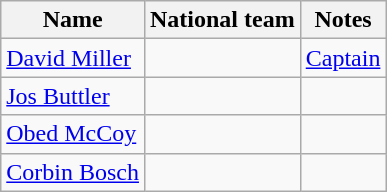<table class="wikitable">
<tr>
<th>Name</th>
<th>National team</th>
<th>Notes</th>
</tr>
<tr>
<td><a href='#'>David Miller</a></td>
<td></td>
<td><a href='#'>Captain</a></td>
</tr>
<tr>
<td><a href='#'>Jos Buttler</a></td>
<td></td>
<td></td>
</tr>
<tr>
<td><a href='#'>Obed McCoy</a></td>
<td></td>
<td></td>
</tr>
<tr>
<td><a href='#'>Corbin Bosch</a></td>
<td></td>
<td></td>
</tr>
</table>
